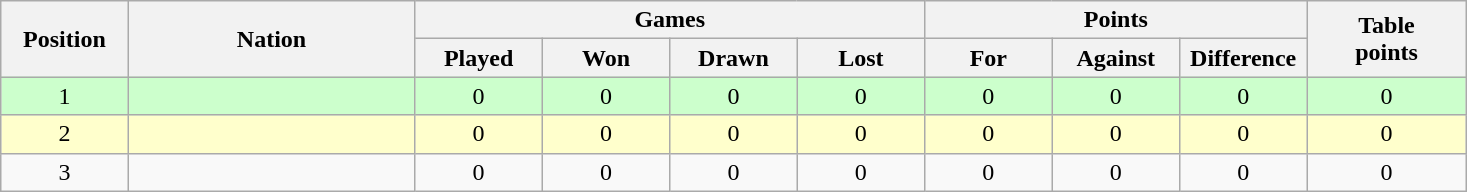<table class="wikitable" style="text-align: center;">
<tr>
<th rowspan=2 width="8%">Position</th>
<th rowspan=2 width="18%">Nation</th>
<th colspan=4 width="32%">Games</th>
<th colspan=3 width="24%">Points</th>
<th rowspan=2 width="10%">Table<br>points</th>
</tr>
<tr>
<th width="8%">Played</th>
<th width="8%">Won</th>
<th width="8%">Drawn</th>
<th width="8%">Lost</th>
<th width="8%">For</th>
<th width="8%">Against</th>
<th width="8%">Difference</th>
</tr>
<tr style=background:#ccffcc>
<td>1</td>
<td align=left></td>
<td>0</td>
<td>0</td>
<td>0</td>
<td>0</td>
<td>0</td>
<td>0</td>
<td>0</td>
<td>0</td>
</tr>
<tr style="background:#ffffcc">
<td>2</td>
<td align="left"></td>
<td>0</td>
<td>0</td>
<td>0</td>
<td>0</td>
<td>0</td>
<td>0</td>
<td>0</td>
<td>0</td>
</tr>
<tr>
<td>3</td>
<td align="left"></td>
<td>0</td>
<td>0</td>
<td>0</td>
<td>0</td>
<td>0</td>
<td>0</td>
<td>0</td>
<td>0</td>
</tr>
</table>
